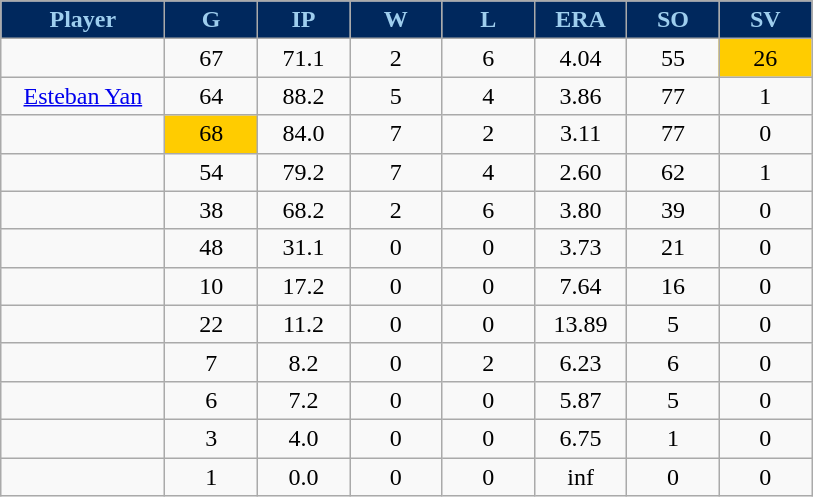<table class="wikitable sortable">
<tr>
<th style="background:#00285D;color:#9ECEEE; width:16%;">Player</th>
<th style="background:#00285D;color:#9ECEEE; width:9%;">G</th>
<th style="background:#00285D;color:#9ECEEE; width:9%;">IP</th>
<th style="background:#00285D;color:#9ECEEE; width:9%;">W</th>
<th style="background:#00285D;color:#9ECEEE; width:9%;">L</th>
<th style="background:#00285D;color:#9ECEEE; width:9%;">ERA</th>
<th style="background:#00285D;color:#9ECEEE; width:9%;">SO</th>
<th style="background:#00285D;color:#9ECEEE; width:9%;">SV</th>
</tr>
<tr style="text-align:center;">
<td></td>
<td>67</td>
<td>71.1</td>
<td>2</td>
<td>6</td>
<td>4.04</td>
<td>55</td>
<td style="background:#fc0;">26</td>
</tr>
<tr align=center>
<td><a href='#'>Esteban Yan</a></td>
<td>64</td>
<td>88.2</td>
<td>5</td>
<td>4</td>
<td>3.86</td>
<td>77</td>
<td>1</td>
</tr>
<tr align=center>
<td></td>
<td style="background:#fc0;">68</td>
<td>84.0</td>
<td>7</td>
<td>2</td>
<td>3.11</td>
<td>77</td>
<td>0</td>
</tr>
<tr align=center>
<td></td>
<td>54</td>
<td>79.2</td>
<td>7</td>
<td>4</td>
<td>2.60</td>
<td>62</td>
<td>1</td>
</tr>
<tr align=center>
<td></td>
<td>38</td>
<td>68.2</td>
<td>2</td>
<td>6</td>
<td>3.80</td>
<td>39</td>
<td>0</td>
</tr>
<tr align=center>
<td></td>
<td>48</td>
<td>31.1</td>
<td>0</td>
<td>0</td>
<td>3.73</td>
<td>21</td>
<td>0</td>
</tr>
<tr style="text-align:center;">
<td></td>
<td>10</td>
<td>17.2</td>
<td>0</td>
<td>0</td>
<td>7.64</td>
<td>16</td>
<td>0</td>
</tr>
<tr align=center>
<td></td>
<td>22</td>
<td>11.2</td>
<td>0</td>
<td>0</td>
<td>13.89</td>
<td>5</td>
<td>0</td>
</tr>
<tr style="text-align:center;">
<td></td>
<td>7</td>
<td>8.2</td>
<td>0</td>
<td>2</td>
<td>6.23</td>
<td>6</td>
<td>0</td>
</tr>
<tr align=center>
<td></td>
<td>6</td>
<td>7.2</td>
<td>0</td>
<td>0</td>
<td>5.87</td>
<td>5</td>
<td>0</td>
</tr>
<tr align=center>
<td></td>
<td>3</td>
<td>4.0</td>
<td>0</td>
<td>0</td>
<td>6.75</td>
<td>1</td>
<td>0</td>
</tr>
<tr style="text-align:center;">
<td></td>
<td>1</td>
<td>0.0</td>
<td>0</td>
<td>0</td>
<td>inf</td>
<td>0</td>
<td>0</td>
</tr>
</table>
